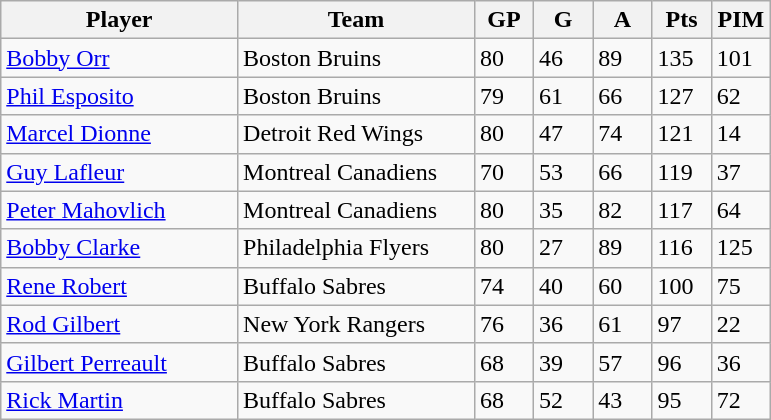<table class="wikitable">
<tr>
<th bgcolor="#DDDDFF" width="30%">Player</th>
<th bgcolor="#DDDDFF" width="30%">Team</th>
<th bgcolor="#DDDDFF" width="7.5%">GP</th>
<th bgcolor="#DDDDFF" width="7.5%">G</th>
<th bgcolor="#DDDDFF" width="7.5%">A</th>
<th bgcolor="#DDDDFF" width="7.5%">Pts</th>
<th bgcolor="#DDDDFF" width="7.5%">PIM</th>
</tr>
<tr>
<td><a href='#'>Bobby Orr</a></td>
<td>Boston Bruins</td>
<td>80</td>
<td>46</td>
<td>89</td>
<td>135</td>
<td>101</td>
</tr>
<tr>
<td><a href='#'>Phil Esposito</a></td>
<td>Boston Bruins</td>
<td>79</td>
<td>61</td>
<td>66</td>
<td>127</td>
<td>62</td>
</tr>
<tr>
<td><a href='#'>Marcel Dionne</a></td>
<td>Detroit Red Wings</td>
<td>80</td>
<td>47</td>
<td>74</td>
<td>121</td>
<td>14</td>
</tr>
<tr>
<td><a href='#'>Guy Lafleur</a></td>
<td>Montreal Canadiens</td>
<td>70</td>
<td>53</td>
<td>66</td>
<td>119</td>
<td>37</td>
</tr>
<tr>
<td><a href='#'>Peter Mahovlich</a></td>
<td>Montreal Canadiens</td>
<td>80</td>
<td>35</td>
<td>82</td>
<td>117</td>
<td>64</td>
</tr>
<tr>
<td><a href='#'>Bobby Clarke</a></td>
<td>Philadelphia Flyers</td>
<td>80</td>
<td>27</td>
<td>89</td>
<td>116</td>
<td>125</td>
</tr>
<tr>
<td><a href='#'>Rene Robert</a></td>
<td>Buffalo Sabres</td>
<td>74</td>
<td>40</td>
<td>60</td>
<td>100</td>
<td>75</td>
</tr>
<tr>
<td><a href='#'>Rod Gilbert</a></td>
<td>New York Rangers</td>
<td>76</td>
<td>36</td>
<td>61</td>
<td>97</td>
<td>22</td>
</tr>
<tr>
<td><a href='#'>Gilbert Perreault</a></td>
<td>Buffalo Sabres</td>
<td>68</td>
<td>39</td>
<td>57</td>
<td>96</td>
<td>36</td>
</tr>
<tr>
<td><a href='#'>Rick Martin</a></td>
<td>Buffalo Sabres</td>
<td>68</td>
<td>52</td>
<td>43</td>
<td>95</td>
<td>72</td>
</tr>
</table>
